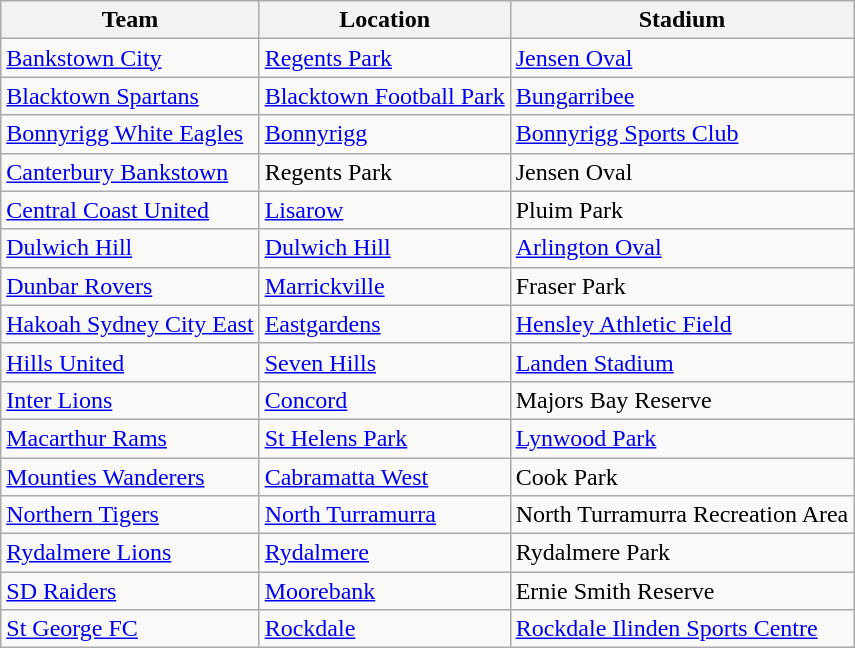<table class="wikitable" style="text-align:left;">
<tr>
<th>Team</th>
<th>Location</th>
<th>Stadium</th>
</tr>
<tr>
<td><a href='#'>Bankstown City</a></td>
<td><a href='#'>Regents Park</a></td>
<td><a href='#'>Jensen Oval</a></td>
</tr>
<tr>
<td><a href='#'>Blacktown Spartans</a></td>
<td><a href='#'>Blacktown Football Park</a></td>
<td><a href='#'>Bungarribee</a></td>
</tr>
<tr>
<td><a href='#'>Bonnyrigg White Eagles</a></td>
<td><a href='#'>Bonnyrigg</a></td>
<td><a href='#'>Bonnyrigg Sports Club</a></td>
</tr>
<tr>
<td><a href='#'>Canterbury Bankstown</a></td>
<td>Regents Park</td>
<td>Jensen Oval</td>
</tr>
<tr>
<td><a href='#'>Central Coast United</a></td>
<td><a href='#'>Lisarow</a></td>
<td>Pluim Park</td>
</tr>
<tr>
<td><a href='#'>Dulwich Hill</a></td>
<td><a href='#'>Dulwich Hill</a></td>
<td><a href='#'>Arlington Oval</a></td>
</tr>
<tr>
<td><a href='#'>Dunbar Rovers</a></td>
<td><a href='#'>Marrickville</a></td>
<td>Fraser Park</td>
</tr>
<tr>
<td><a href='#'>Hakoah Sydney City East</a></td>
<td><a href='#'>Eastgardens</a></td>
<td><a href='#'>Hensley Athletic Field</a></td>
</tr>
<tr>
<td><a href='#'>Hills United</a></td>
<td><a href='#'>Seven Hills</a></td>
<td><a href='#'>Landen Stadium</a></td>
</tr>
<tr>
<td><a href='#'>Inter Lions</a></td>
<td><a href='#'>Concord</a></td>
<td>Majors Bay Reserve</td>
</tr>
<tr>
<td><a href='#'>Macarthur Rams</a></td>
<td><a href='#'>St Helens Park</a></td>
<td><a href='#'>Lynwood Park</a></td>
</tr>
<tr>
<td><a href='#'>Mounties Wanderers</a></td>
<td><a href='#'>Cabramatta West</a></td>
<td>Cook Park</td>
</tr>
<tr>
<td><a href='#'>Northern Tigers</a></td>
<td><a href='#'>North Turramurra</a></td>
<td>North Turramurra Recreation Area</td>
</tr>
<tr>
<td><a href='#'>Rydalmere Lions</a></td>
<td><a href='#'>Rydalmere</a></td>
<td>Rydalmere Park</td>
</tr>
<tr>
<td><a href='#'>SD Raiders</a></td>
<td><a href='#'>Moorebank</a></td>
<td>Ernie Smith Reserve</td>
</tr>
<tr>
<td><a href='#'>St George FC</a></td>
<td><a href='#'>Rockdale</a></td>
<td><a href='#'>Rockdale Ilinden Sports Centre</a></td>
</tr>
</table>
